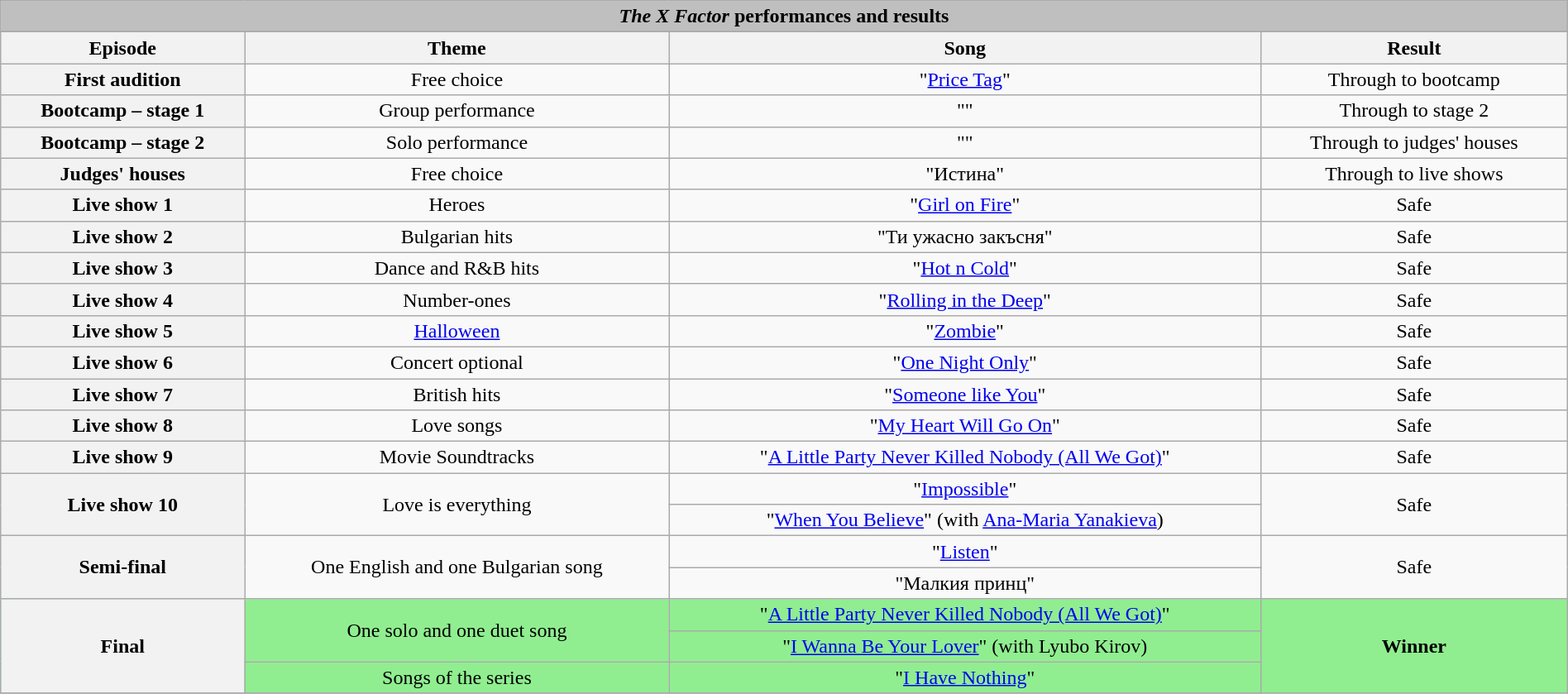<table class="wikitable collapsible collapsed" style="width:100%; margin:1em auto 1em auto; text-align:center;">
<tr>
<th colspan="4" style="background:#BFBFBF;"><em>The X Factor</em> performances and results</th>
</tr>
<tr>
</tr>
<tr>
<th scope="col">Episode</th>
<th scope="col">Theme</th>
<th scope="col">Song</th>
<th scope="col">Result</th>
</tr>
<tr>
<th scope="row">First audition</th>
<td>Free choice</td>
<td>"<a href='#'>Price Tag</a>"</td>
<td>Through to bootcamp</td>
</tr>
<tr>
<th scope="row">Bootcamp – stage 1</th>
<td>Group performance</td>
<td>""</td>
<td>Through to stage 2</td>
</tr>
<tr>
<th scope="row">Bootcamp – stage 2</th>
<td>Solo performance</td>
<td>""</td>
<td>Through to judges' houses</td>
</tr>
<tr>
<th scope="row">Judges' houses</th>
<td>Free choice</td>
<td>"Истина"</td>
<td>Through to live shows</td>
</tr>
<tr>
<th scope="row">Live show 1</th>
<td>Heroes</td>
<td>"<a href='#'>Girl on Fire</a>"</td>
<td>Safe</td>
</tr>
<tr>
<th scope="row">Live show 2</th>
<td>Bulgarian hits</td>
<td>"Ти ужасно закъсня"</td>
<td>Safe</td>
</tr>
<tr>
<th scope="row">Live show 3</th>
<td>Dance and R&B hits</td>
<td>"<a href='#'>Hot n Cold</a>"</td>
<td>Safe</td>
</tr>
<tr>
<th scope="row">Live show 4</th>
<td>Number-ones</td>
<td>"<a href='#'>Rolling in the Deep</a>"</td>
<td>Safe</td>
</tr>
<tr>
<th scope="row">Live show 5</th>
<td><a href='#'>Halloween</a></td>
<td>"<a href='#'>Zombie</a>"</td>
<td>Safe</td>
</tr>
<tr>
<th scope="row">Live show 6</th>
<td>Concert optional</td>
<td>"<a href='#'>One Night Only</a>"</td>
<td>Safe</td>
</tr>
<tr>
<th scope="row">Live show 7</th>
<td>British hits</td>
<td>"<a href='#'>Someone like You</a>"</td>
<td>Safe</td>
</tr>
<tr>
<th scope="row">Live show 8</th>
<td>Love songs</td>
<td>"<a href='#'>My Heart Will Go On</a>"</td>
<td>Safe</td>
</tr>
<tr>
<th scope="row">Live show 9</th>
<td>Movie Soundtracks</td>
<td>"<a href='#'>A Little Party Never Killed Nobody (All We Got)</a>"</td>
<td>Safe</td>
</tr>
<tr>
<th scope="row" rowspan="2">Live show 10</th>
<td rowspan="2">Love is everything</td>
<td>"<a href='#'>Impossible</a>"</td>
<td rowspan="2">Safe</td>
</tr>
<tr>
<td>"<a href='#'>When You Believe</a>" (with <a href='#'>Ana-Maria Yanakieva</a>)</td>
</tr>
<tr>
<th scope="row" rowspan="2">Semi-final</th>
<td rowspan="2">One English and one Bulgarian song</td>
<td>"<a href='#'>Listen</a>"</td>
<td rowspan="2">Safe</td>
</tr>
<tr>
<td>"Малкия принц"</td>
</tr>
<tr bgcolor="lightgreen">
<th scope="row" rowspan="3">Final</th>
<td rowspan="2">One solo and one duet song</td>
<td>"<a href='#'>A Little Party Never Killed Nobody (All We Got)</a>"</td>
<td bgcolor="lightgreen" rowspan="4"><strong>Winner</strong></td>
</tr>
<tr bgcolor="lightgreen">
<td>"<a href='#'>I Wanna Be Your Lover</a>" (with Lyubo Kirov)</td>
</tr>
<tr bgcolor="lightgreen">
<td>Songs of the series</td>
<td>"<a href='#'>I Have Nothing</a>"</td>
</tr>
<tr>
</tr>
</table>
